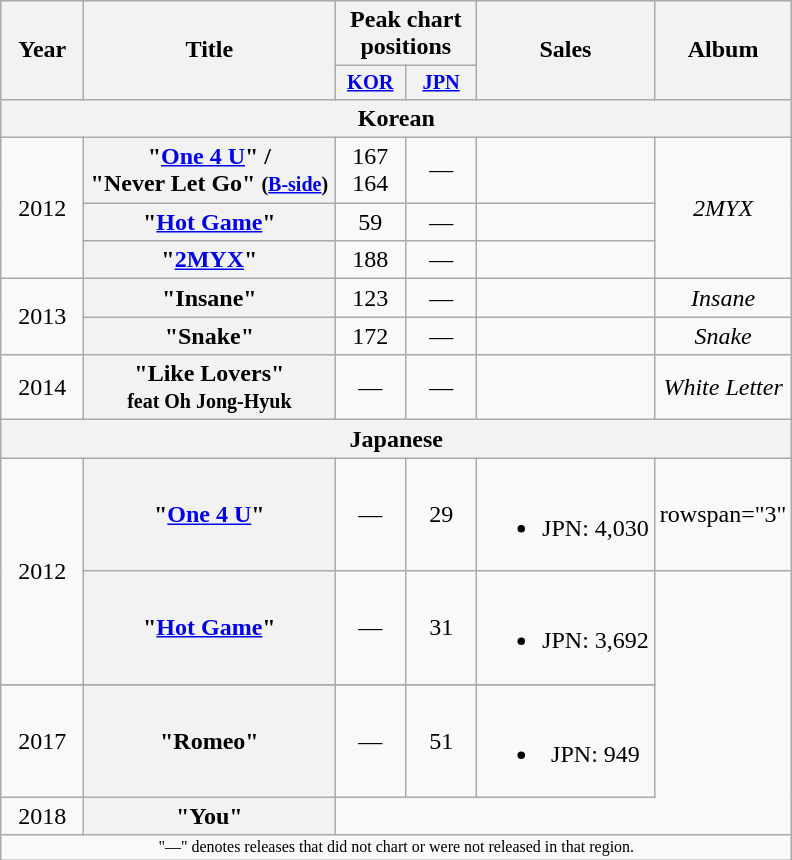<table class="wikitable plainrowheaders" style="text-align:center;">
<tr>
<th scope="col" rowspan="2" style="width:3em;">Year</th>
<th scope="col" rowspan="2" style="width:10em;">Title</th>
<th scope="col" colspan="2">Peak chart positions</th>
<th scope="col" rowspan="2">Sales</th>
<th scope="col" rowspan="2">Album</th>
</tr>
<tr>
<th style="width:3em;font-size:85%"><a href='#'>KOR</a><br></th>
<th style="width:3em;font-size:85%"><a href='#'>JPN</a><br></th>
</tr>
<tr>
<th colspan="7">Korean</th>
</tr>
<tr>
<td rowspan="3">2012</td>
<th scope="row">"<a href='#'>One 4 U</a>" /<br>"Never Let Go" <small>(<a href='#'>B-side</a>)</small></th>
<td>167<br>164</td>
<td>—</td>
<td></td>
<td rowspan="3"><em>2MYX</em></td>
</tr>
<tr>
<th scope="row">"<a href='#'>Hot Game</a>"</th>
<td>59</td>
<td>—</td>
<td></td>
</tr>
<tr>
<th scope="row">"<a href='#'>2MYX</a>"</th>
<td>188</td>
<td>—</td>
<td></td>
</tr>
<tr>
<td rowspan="2">2013</td>
<th scope="row">"Insane"</th>
<td>123</td>
<td>—</td>
<td></td>
<td rowspan="1"><em>Insane</em></td>
</tr>
<tr>
<th scope="row">"Snake"</th>
<td>172</td>
<td>—</td>
<td></td>
<td rowspan="1"><em>Snake</em></td>
</tr>
<tr>
<td>2014</td>
<th scope="row">"Like Lovers"<br><small>feat Oh Jong-Hyuk</small></th>
<td>—</td>
<td>—</td>
<td></td>
<td><em>White Letter</em></td>
</tr>
<tr>
<th colspan="12">Japanese</th>
</tr>
<tr>
<td rowspan="2">2012</td>
<th scope="row">"<a href='#'>One 4 U</a>"</th>
<td>—</td>
<td>29</td>
<td><br><ul><li>JPN: 4,030</li></ul></td>
<td>rowspan="3" </td>
</tr>
<tr>
<th scope="row">"<a href='#'>Hot Game</a>"</th>
<td>—</td>
<td>31</td>
<td><br><ul><li>JPN: 3,692</li></ul></td>
</tr>
<tr>
</tr>
<tr>
<td rowspan="1">2017</td>
<th scope="row">"Romeo"</th>
<td>—</td>
<td>51</td>
<td><br><ul><li>JPN: 949</li></ul></td>
</tr>
<tr>
<td rowspan="1">2018</td>
<th scope="row">"You"</th>
</tr>
<tr>
<td colspan="14" style="text-align:center; font-size:8pt;">"—" denotes releases that did not chart or were not released in that region.</td>
</tr>
</table>
